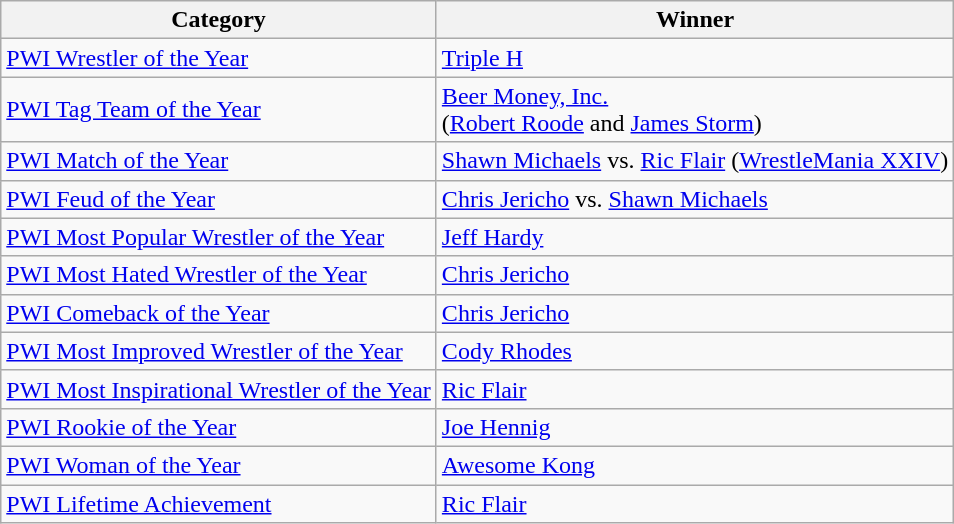<table class="wikitable">
<tr>
<th>Category</th>
<th>Winner</th>
</tr>
<tr>
<td><a href='#'>PWI Wrestler of the Year</a></td>
<td><a href='#'>Triple H</a></td>
</tr>
<tr>
<td><a href='#'>PWI Tag Team of the Year</a></td>
<td><a href='#'>Beer Money, Inc.</a><br>(<a href='#'>Robert Roode</a> and <a href='#'>James Storm</a>)</td>
</tr>
<tr>
<td><a href='#'>PWI Match of the Year</a></td>
<td><a href='#'>Shawn Michaels</a> vs. <a href='#'>Ric Flair</a> (<a href='#'>WrestleMania XXIV</a>)</td>
</tr>
<tr>
<td><a href='#'>PWI Feud of the Year</a></td>
<td><a href='#'>Chris Jericho</a> vs. <a href='#'>Shawn Michaels</a></td>
</tr>
<tr>
<td><a href='#'>PWI Most Popular Wrestler of the Year</a></td>
<td><a href='#'>Jeff Hardy</a></td>
</tr>
<tr>
<td><a href='#'>PWI Most Hated Wrestler of the Year</a></td>
<td><a href='#'>Chris Jericho</a></td>
</tr>
<tr>
<td><a href='#'>PWI Comeback of the Year</a></td>
<td><a href='#'>Chris Jericho</a></td>
</tr>
<tr>
<td><a href='#'>PWI Most Improved Wrestler of the Year</a></td>
<td><a href='#'>Cody Rhodes</a></td>
</tr>
<tr>
<td><a href='#'>PWI Most Inspirational Wrestler of the Year</a></td>
<td><a href='#'>Ric Flair</a></td>
</tr>
<tr>
<td><a href='#'>PWI Rookie of the Year</a></td>
<td><a href='#'>Joe Hennig</a></td>
</tr>
<tr>
<td><a href='#'>PWI Woman of the Year</a></td>
<td><a href='#'>Awesome Kong</a></td>
</tr>
<tr>
<td><a href='#'>PWI Lifetime Achievement</a></td>
<td><a href='#'>Ric Flair</a></td>
</tr>
</table>
